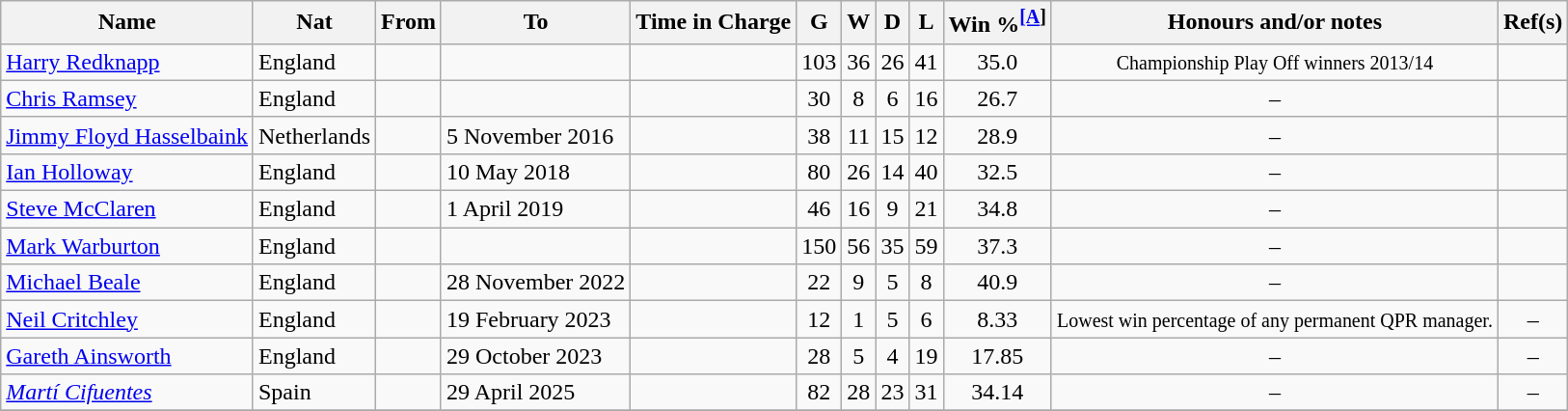<table class="wikitable sortable">
<tr>
<th>Name</th>
<th>Nat</th>
<th>From</th>
<th>To</th>
<th>Time in Charge</th>
<th>G</th>
<th>W</th>
<th>D</th>
<th>L</th>
<th>Win %<sup><span></span><a href='#'>[A</a>]</sup></th>
<th class="unsortable">Honours and/or notes</th>
<th class="unsortable">Ref(s)</th>
</tr>
<tr>
<td align=left><a href='#'>Harry Redknapp</a></td>
<td> England</td>
<td align=left></td>
<td align="left"></td>
<td></td>
<td align=center>103</td>
<td align=center>36</td>
<td align=center>26</td>
<td align=center>41</td>
<td align=center>35.0</td>
<td align=center><small>Championship Play Off winners 2013/14</small></td>
<td></td>
</tr>
<tr>
<td alignleft><a href='#'>Chris Ramsey</a></td>
<td> England</td>
<td align=left></td>
<td align="left"></td>
<td></td>
<td align=center>30</td>
<td align=center>8</td>
<td align=center>6</td>
<td align=center>16</td>
<td align=center>26.7</td>
<td align=center>–</td>
<td align=center></td>
</tr>
<tr>
<td alignleft><a href='#'>Jimmy Floyd Hasselbaink</a></td>
<td> Netherlands</td>
<td align=left></td>
<td align="left">5 November 2016</td>
<td></td>
<td align=center>38</td>
<td align=center>11</td>
<td align=center>15</td>
<td align=center>12</td>
<td align=center>28.9</td>
<td align=center>–</td>
<td align=center></td>
</tr>
<tr>
<td alignleft><a href='#'>Ian Holloway</a></td>
<td> England</td>
<td align=left></td>
<td align="left">10 May 2018</td>
<td></td>
<td align=center>80</td>
<td align=center>26</td>
<td align=center>14</td>
<td align=center>40</td>
<td align=center>32.5</td>
<td align=center>–</td>
<td align=center></td>
</tr>
<tr>
<td alignleft><a href='#'>Steve McClaren</a></td>
<td> England</td>
<td align=left></td>
<td align="left">1 April 2019</td>
<td></td>
<td align=center>46</td>
<td align=center>16</td>
<td align=center>9</td>
<td align=center>21</td>
<td align=center>34.8</td>
<td align=center>–</td>
<td align=center></td>
</tr>
<tr>
<td alignleft><a href='#'>Mark Warburton</a></td>
<td> England</td>
<td align=left></td>
<td align="left"></td>
<td></td>
<td align=center>150</td>
<td align=center>56</td>
<td align=center>35</td>
<td align=center>59</td>
<td align=center>37.3</td>
<td align=center>–</td>
<td align=center></td>
</tr>
<tr>
<td alignleft><a href='#'>Michael Beale</a></td>
<td> England</td>
<td align=left></td>
<td align="left">28 November 2022</td>
<td></td>
<td align=center>22</td>
<td align=center>9</td>
<td align=center>5</td>
<td align=center>8</td>
<td align=center>40.9</td>
<td align=center>–</td>
<td align=center></td>
</tr>
<tr>
<td align=left><a href='#'>Neil Critchley</a></td>
<td> England</td>
<td align=left></td>
<td align=left>19 February 2023</td>
<td></td>
<td align=center>12</td>
<td align=center>1</td>
<td align=center>5</td>
<td align=center>6</td>
<td align=center>8.33</td>
<td align=center><small>Lowest win percentage of any permanent QPR manager.</small></td>
<td align=center>–</td>
</tr>
<tr>
<td align=left><a href='#'>Gareth Ainsworth</a></td>
<td> England</td>
<td align=left></td>
<td align=left>29 October 2023</td>
<td></td>
<td align=center>28</td>
<td align=center>5</td>
<td align=center>4</td>
<td align=center>19</td>
<td align=center>17.85</td>
<td align=center>–</td>
<td align=center>–</td>
</tr>
<tr>
<td align=left><em><a href='#'>Martí Cifuentes</a></em></td>
<td> Spain</td>
<td align=left></td>
<td align=left>29 April 2025</td>
<td><em></em></td>
<td align=center>82</td>
<td align=center>28</td>
<td align=center>23</td>
<td align=center>31</td>
<td align=center>34.14</td>
<td align=center>–</td>
<td align=center>–</td>
</tr>
<tr>
</tr>
</table>
